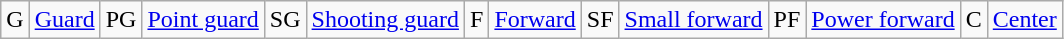<table class=wikitable>
<tr>
<td>G</td>
<td><a href='#'>Guard</a></td>
<td>PG</td>
<td><a href='#'>Point guard</a></td>
<td>SG</td>
<td><a href='#'>Shooting guard</a></td>
<td>F</td>
<td><a href='#'>Forward</a></td>
<td>SF</td>
<td><a href='#'>Small forward</a></td>
<td>PF</td>
<td><a href='#'>Power forward</a></td>
<td>C</td>
<td><a href='#'>Center</a></td>
</tr>
</table>
